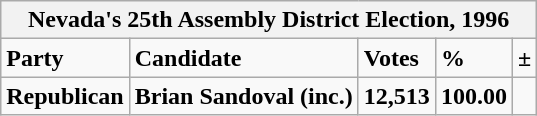<table class="wikitable">
<tr>
<th colspan="5">Nevada's 25th Assembly District Election, 1996</th>
</tr>
<tr>
<td><strong>Party</strong></td>
<td><strong>Candidate</strong></td>
<td><strong>Votes</strong></td>
<td><strong>%</strong></td>
<td><strong>±</strong></td>
</tr>
<tr>
<td><strong>Republican</strong></td>
<td><strong>Brian Sandoval (inc.)</strong></td>
<td><strong>12,513</strong></td>
<td><strong>100.00</strong></td>
<td></td>
</tr>
</table>
